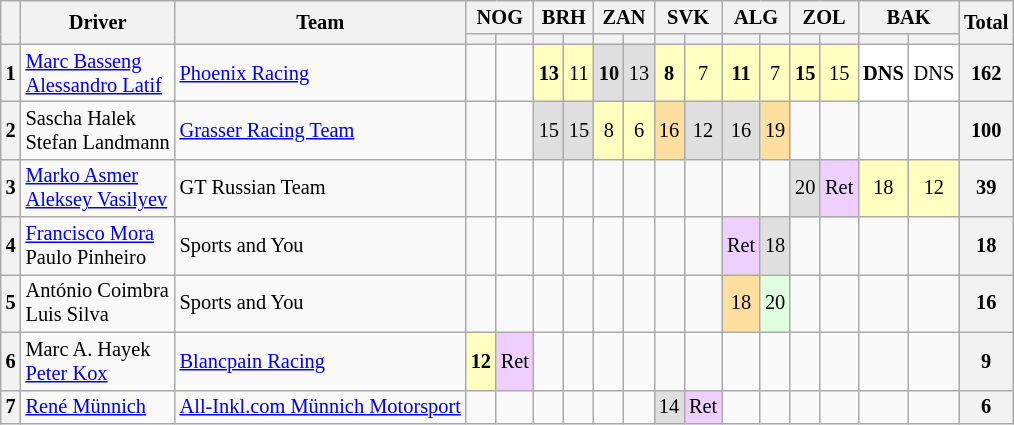<table class="wikitable" style="font-size: 85%; text-align:center;">
<tr>
<th rowspan=2></th>
<th rowspan=2>Driver</th>
<th rowspan=2>Team</th>
<th colspan=2>NOG<br></th>
<th colspan=2>BRH<br></th>
<th colspan=2>ZAN<br></th>
<th colspan=2>SVK<br></th>
<th colspan=2>ALG<br></th>
<th colspan=2>ZOL<br></th>
<th colspan=2>BAK<br></th>
<th rowspan=2>Total</th>
</tr>
<tr>
<th></th>
<th></th>
<th></th>
<th></th>
<th></th>
<th></th>
<th></th>
<th></th>
<th></th>
<th></th>
<th></th>
<th></th>
<th></th>
<th></th>
</tr>
<tr>
<th>1</th>
<td align=left> <a href='#'>Marc Basseng</a><br> <a href='#'>Alessandro Latif</a></td>
<td align=left> <a href='#'>Phoenix Racing</a></td>
<td></td>
<td></td>
<td style="background:#FFFFBF;"><strong>13</strong></td>
<td style="background:#FFFFBF;">11</td>
<td style="background:#DFDFDF;"><strong>10</strong></td>
<td style="background:#DFDFDF;">13</td>
<td style="background:#FFFFBF;"><strong>8</strong></td>
<td style="background:#FFFFBF;">7</td>
<td style="background:#FFFFBF;"><strong>11</strong></td>
<td style="background:#FFFFBF;">7</td>
<td style="background:#FFFFBF;"><strong>15</strong></td>
<td style="background:#FFFFBF;">15</td>
<td style="background:#FFFFFF;"><strong>DNS</strong></td>
<td style="background:#FFFFFF;">DNS</td>
<th>162</th>
</tr>
<tr>
<th>2</th>
<td align=left> Sascha Halek<br> Stefan Landmann</td>
<td align=left> <a href='#'>Grasser Racing Team</a></td>
<td></td>
<td></td>
<td style="background:#DFDFDF;">15</td>
<td style="background:#DFDFDF;">15</td>
<td style="background:#FFFFBF;">8</td>
<td style="background:#FFFFBF;">6</td>
<td style="background:#FFDF9F;">16</td>
<td style="background:#DFDFDF;">12</td>
<td style="background:#DFDFDF;">16</td>
<td style="background:#FFDF9F;">19</td>
<td></td>
<td></td>
<td></td>
<td></td>
<th>100</th>
</tr>
<tr>
<th>3</th>
<td align=left> <a href='#'>Marko Asmer</a><br> <a href='#'>Aleksey Vasilyev</a></td>
<td align=left> GT Russian Team</td>
<td></td>
<td></td>
<td></td>
<td></td>
<td></td>
<td></td>
<td></td>
<td></td>
<td></td>
<td></td>
<td style="background:#DFDFDF;">20</td>
<td style="background:#EFCFFF;">Ret</td>
<td style="background:#FFFFBF;">18</td>
<td style="background:#FFFFBF;">12</td>
<th>39</th>
</tr>
<tr>
<th>4</th>
<td align=left> <a href='#'>Francisco Mora</a><br> Paulo Pinheiro</td>
<td align=left> Sports and You</td>
<td></td>
<td></td>
<td></td>
<td></td>
<td></td>
<td></td>
<td></td>
<td></td>
<td style="background:#EFCFFF;">Ret</td>
<td style="background:#DFDFDF;">18</td>
<td></td>
<td></td>
<td></td>
<td></td>
<th>18</th>
</tr>
<tr>
<th>5</th>
<td align=left> António Coimbra<br> Luis Silva</td>
<td align=left> Sports and You</td>
<td></td>
<td></td>
<td></td>
<td></td>
<td></td>
<td></td>
<td></td>
<td></td>
<td style="background:#FFDF9F;">18</td>
<td style="background:#DFFFDF;">20</td>
<td></td>
<td></td>
<td></td>
<td></td>
<th>16</th>
</tr>
<tr>
<th>6</th>
<td align=left> Marc A. Hayek<br> <a href='#'>Peter Kox</a></td>
<td align=left> <a href='#'>Blancpain Racing</a></td>
<td style="background:#FFFFBF;"><strong>12</strong></td>
<td style="background:#EFCFFF;">Ret</td>
<td></td>
<td></td>
<td></td>
<td></td>
<td></td>
<td></td>
<td></td>
<td></td>
<td></td>
<td></td>
<td></td>
<td></td>
<th>9</th>
</tr>
<tr>
<th>7</th>
<td align=left> <a href='#'>René Münnich</a></td>
<td align=left> <a href='#'>All-Inkl.com Münnich Motorsport</a></td>
<td></td>
<td></td>
<td></td>
<td></td>
<td></td>
<td></td>
<td style="background:#DFDFDF;">14</td>
<td style="background:#EFCFFF;">Ret</td>
<td></td>
<td></td>
<td></td>
<td></td>
<td></td>
<td></td>
<th>6</th>
</tr>
</table>
